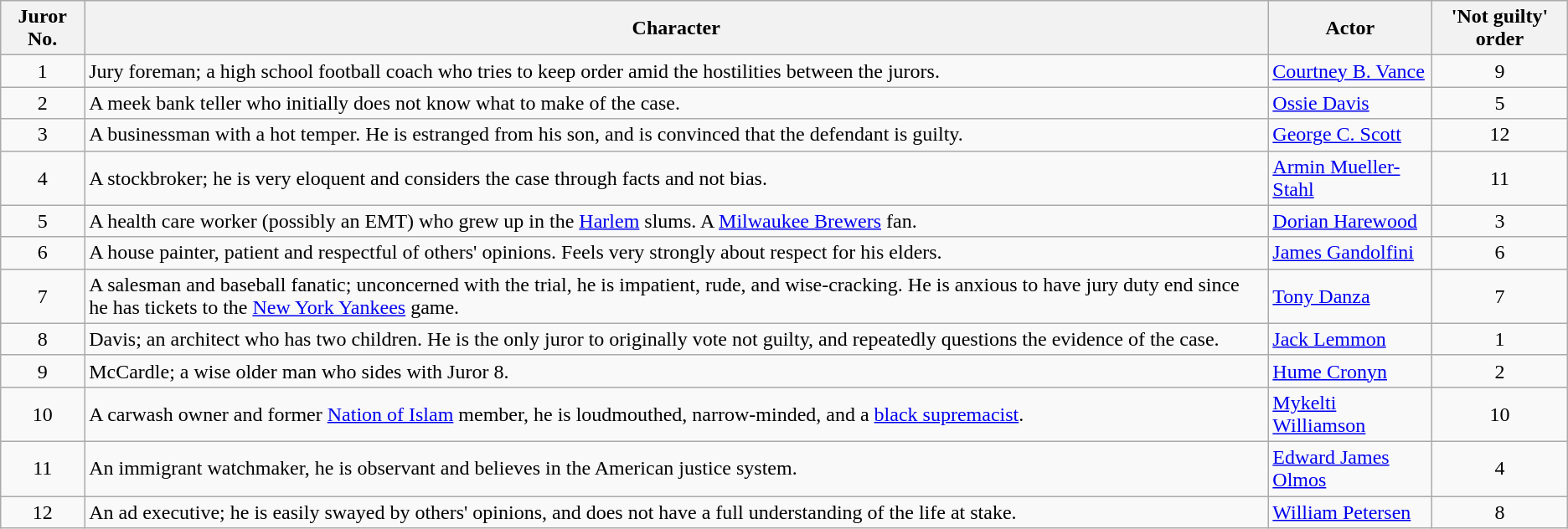<table class="wikitable sortable">
<tr>
<th>Juror No.</th>
<th>Character</th>
<th>Actor</th>
<th>'Not guilty' order</th>
</tr>
<tr>
<td align="center">1</td>
<td>Jury foreman; a high school football coach who tries to keep order amid the hostilities between the jurors.</td>
<td><a href='#'>Courtney B. Vance</a></td>
<td align="center">9</td>
</tr>
<tr>
<td align="center">2</td>
<td>A meek bank teller who initially does not know what to make of the case.</td>
<td><a href='#'>Ossie Davis</a></td>
<td align="center">5</td>
</tr>
<tr>
<td align="center">3</td>
<td>A businessman with a hot temper. He is estranged from his son, and is convinced that the defendant is guilty.</td>
<td><a href='#'>George C. Scott</a></td>
<td align="center">12</td>
</tr>
<tr>
<td align="center">4</td>
<td>A stockbroker; he is very eloquent and considers the case through facts and not bias.</td>
<td><a href='#'>Armin Mueller-Stahl</a></td>
<td align="center">11</td>
</tr>
<tr>
<td align="center">5</td>
<td>A health care worker (possibly an EMT) who grew up in the <a href='#'>Harlem</a> slums. A <a href='#'>Milwaukee Brewers</a> fan.</td>
<td><a href='#'>Dorian Harewood</a></td>
<td align="center">3</td>
</tr>
<tr>
<td align="center">6</td>
<td>A house painter, patient and respectful of others' opinions. Feels very strongly about respect for his elders.</td>
<td><a href='#'>James Gandolfini</a></td>
<td align="center">6</td>
</tr>
<tr>
<td align="center">7</td>
<td>A salesman and baseball fanatic; unconcerned with the trial, he is impatient, rude, and wise-cracking. He is anxious to have jury duty end since he has tickets to the <a href='#'>New York Yankees</a> game.</td>
<td><a href='#'>Tony Danza</a></td>
<td align="center">7</td>
</tr>
<tr>
<td align="center">8</td>
<td>Davis; an architect who has two children. He is the only juror to originally vote not guilty, and repeatedly questions the evidence of the case.</td>
<td><a href='#'>Jack Lemmon</a></td>
<td align="center">1</td>
</tr>
<tr>
<td align="center">9</td>
<td>McCardle; a wise older man who sides with Juror 8.</td>
<td><a href='#'>Hume Cronyn</a></td>
<td align="center">2</td>
</tr>
<tr>
<td align="center">10</td>
<td>A carwash owner and former <a href='#'>Nation of Islam</a> member, he is loudmouthed, narrow-minded, and a <a href='#'>black supremacist</a>.</td>
<td><a href='#'>Mykelti Williamson</a></td>
<td align="center">10</td>
</tr>
<tr>
<td align="center">11</td>
<td>An immigrant watchmaker, he is observant and believes in the American justice system.</td>
<td><a href='#'>Edward James Olmos</a></td>
<td align="center">4</td>
</tr>
<tr>
<td align="center">12</td>
<td>An ad executive; he is easily swayed by others' opinions, and does not have a full understanding of the life at stake.</td>
<td><a href='#'>William Petersen</a></td>
<td align="center">8</td>
</tr>
</table>
